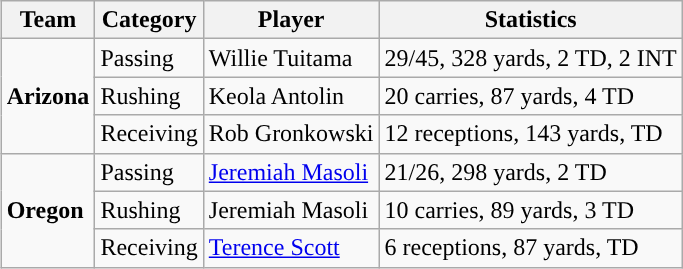<table class="wikitable" style="float: right;">
<tr>
<th>Team</th>
<th>Category</th>
<th>Player</th>
<th>Statistics</th>
</tr>
<tr>
<td rowspan=3><strong>Arizona</strong></td>
<td>Passing</td>
<td>Willie Tuitama</td>
<td>29/45, 328 yards, 2 TD, 2 INT</td>
</tr>
<tr>
<td>Rushing</td>
<td>Keola Antolin</td>
<td>20 carries, 87 yards, 4 TD</td>
</tr>
<tr>
<td>Receiving</td>
<td>Rob Gronkowski</td>
<td>12 receptions, 143 yards, TD</td>
</tr>
<tr>
<td rowspan=3><strong>Oregon</strong></td>
<td>Passing</td>
<td><a href='#'>Jeremiah Masoli</a></td>
<td>21/26, 298 yards, 2 TD</td>
</tr>
<tr>
<td>Rushing</td>
<td>Jeremiah Masoli</td>
<td>10 carries, 89 yards, 3 TD</td>
</tr>
<tr>
<td>Receiving</td>
<td><a href='#'>Terence Scott</a></td>
<td>6 receptions, 87 yards, TD</td>
</tr>
</table>
